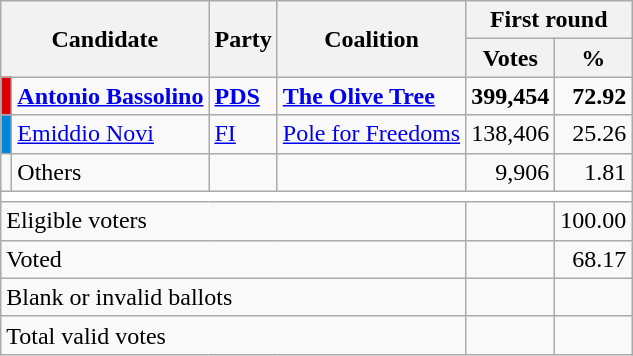<table class="wikitable centre">
<tr>
<th scope="col" rowspan=2 colspan=2>Candidate</th>
<th scope="col" rowspan=2 colspan=1>Party</th>
<th scope="col" rowspan=2 colspan=1>Coalition</th>
<th scope="col" colspan=2>First round</th>
</tr>
<tr>
<th scope="col">Votes</th>
<th scope="col">%</th>
</tr>
<tr>
<td bgcolor="#dd0000"></td>
<td><strong><a href='#'>Antonio Bassolino</a></strong></td>
<td><strong><a href='#'>PDS</a></strong></td>
<td><strong><a href='#'>The Olive Tree</a></strong></td>
<td style="text-align: right"><strong>399,454</strong></td>
<td style="text-align: right"><strong>72.92</strong></td>
</tr>
<tr>
<td bgcolor="#0087DC"></td>
<td><a href='#'>Emiddio Novi</a></td>
<td><a href='#'>FI</a></td>
<td><a href='#'>Pole for Freedoms</a></td>
<td style="text-align: right">138,406</td>
<td style="text-align: right">25.26</td>
</tr>
<tr>
<td bgcolor=""></td>
<td>Others</td>
<td></td>
<td></td>
<td style="text-align: right">9,906</td>
<td style="text-align: right">1.81</td>
</tr>
<tr bgcolor=white>
<td colspan=6></td>
</tr>
<tr>
<td colspan=4>Eligible voters</td>
<td style="text-align: right"></td>
<td style="text-align: right">100.00</td>
</tr>
<tr>
<td colspan=4>Voted</td>
<td style="text-align: right"></td>
<td style="text-align: right">68.17</td>
</tr>
<tr>
<td colspan=4>Blank or invalid ballots</td>
<td style="text-align: right"></td>
<td style="text-align: right"></td>
</tr>
<tr>
<td colspan=4>Total valid votes</td>
<td style="text-align: right"></td>
<td style="text-align: right"></td>
</tr>
</table>
